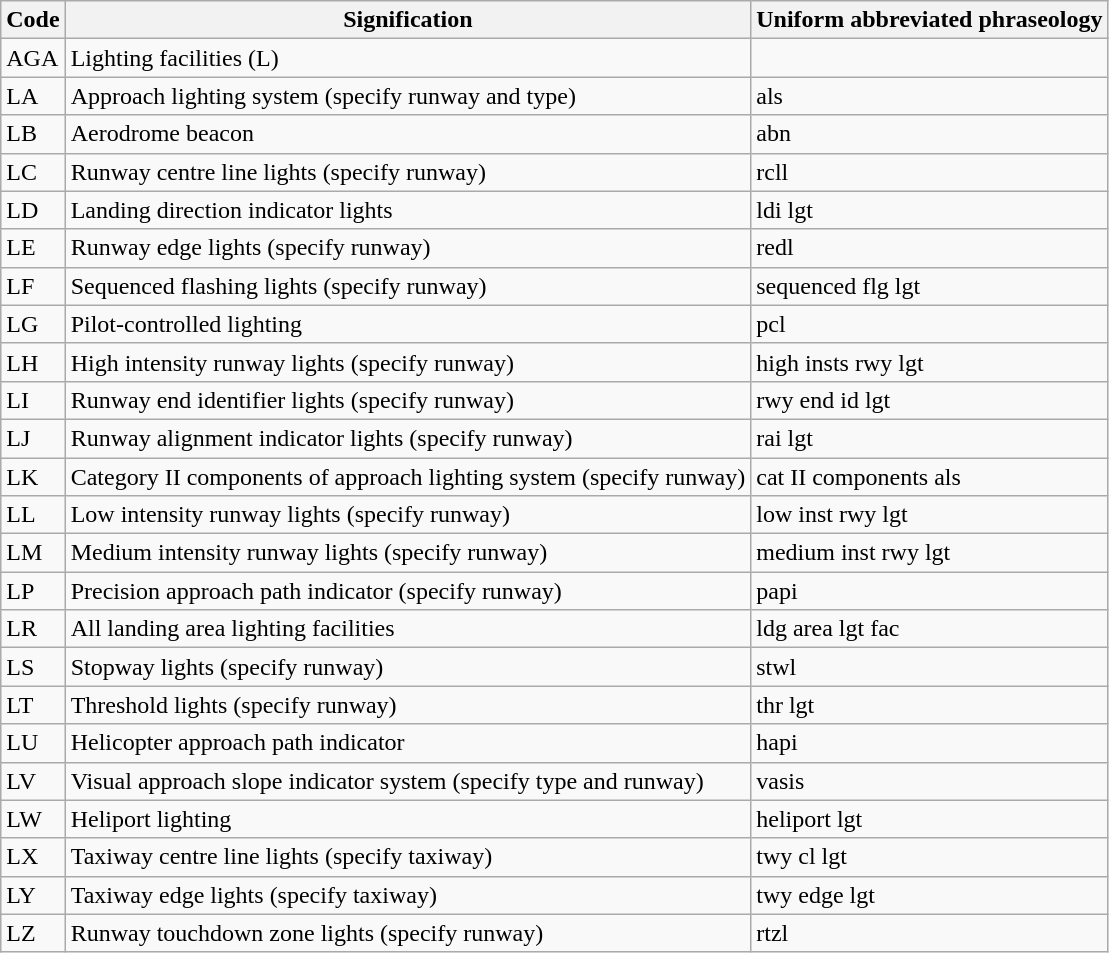<table class="wikitable">
<tr>
<th>Code</th>
<th>Signification</th>
<th>Uniform abbreviated phraseology</th>
</tr>
<tr>
<td>AGA</td>
<td>Lighting facilities (L)</td>
</tr>
<tr>
<td>LA</td>
<td>Approach lighting system (specify runway and type)</td>
<td>als</td>
</tr>
<tr>
<td>LB</td>
<td>Aerodrome beacon</td>
<td>abn</td>
</tr>
<tr>
<td>LC</td>
<td>Runway centre line lights (specify runway)</td>
<td>rcll</td>
</tr>
<tr>
<td>LD</td>
<td>Landing direction indicator lights</td>
<td>ldi lgt</td>
</tr>
<tr>
<td>LE</td>
<td>Runway edge lights (specify runway)</td>
<td>redl</td>
</tr>
<tr>
<td>LF</td>
<td>Sequenced flashing lights (specify runway)</td>
<td>sequenced flg lgt</td>
</tr>
<tr>
<td>LG</td>
<td>Pilot-controlled lighting</td>
<td>pcl</td>
</tr>
<tr>
<td>LH</td>
<td>High intensity runway lights (specify runway)</td>
<td>high insts rwy lgt</td>
</tr>
<tr>
<td>LI</td>
<td>Runway end identifier lights (specify runway)</td>
<td>rwy end id lgt</td>
</tr>
<tr>
<td>LJ</td>
<td>Runway alignment indicator lights (specify runway)</td>
<td>rai lgt</td>
</tr>
<tr>
<td>LK</td>
<td>Category II components of approach lighting system (specify runway)</td>
<td>cat II components als</td>
</tr>
<tr>
<td>LL</td>
<td>Low intensity runway lights (specify runway)</td>
<td>low inst rwy lgt</td>
</tr>
<tr>
<td>LM</td>
<td>Medium intensity runway lights (specify runway)</td>
<td>medium inst rwy lgt</td>
</tr>
<tr>
<td>LP</td>
<td>Precision approach path indicator (specify runway)</td>
<td>papi</td>
</tr>
<tr>
<td>LR</td>
<td>All landing area lighting facilities</td>
<td>ldg area lgt fac</td>
</tr>
<tr>
<td>LS</td>
<td>Stopway lights (specify runway)</td>
<td>stwl</td>
</tr>
<tr>
<td>LT</td>
<td>Threshold lights (specify runway)</td>
<td>thr lgt</td>
</tr>
<tr>
<td>LU</td>
<td>Helicopter approach path indicator</td>
<td>hapi</td>
</tr>
<tr>
<td>LV</td>
<td>Visual approach slope indicator system (specify type and runway)</td>
<td>vasis</td>
</tr>
<tr>
<td>LW</td>
<td>Heliport lighting</td>
<td>heliport lgt</td>
</tr>
<tr>
<td>LX</td>
<td>Taxiway centre line lights (specify taxiway)</td>
<td>twy cl lgt</td>
</tr>
<tr>
<td>LY</td>
<td>Taxiway edge lights (specify taxiway)</td>
<td>twy edge lgt</td>
</tr>
<tr>
<td>LZ</td>
<td>Runway touchdown zone lights (specify runway)</td>
<td>rtzl</td>
</tr>
</table>
